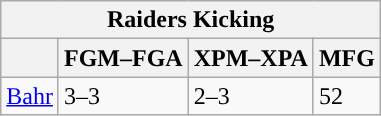<table class="wikitable">
<tr>
<th colspan="4">Raiders Kicking</th>
</tr>
<tr>
<th></th>
<th>FGM–FGA</th>
<th>XPM–XPA</th>
<th>MFG</th>
</tr>
<tr>
<td><a href='#'>Bahr</a></td>
<td>3–3</td>
<td>2–3</td>
<td>52</td>
</tr>
</table>
